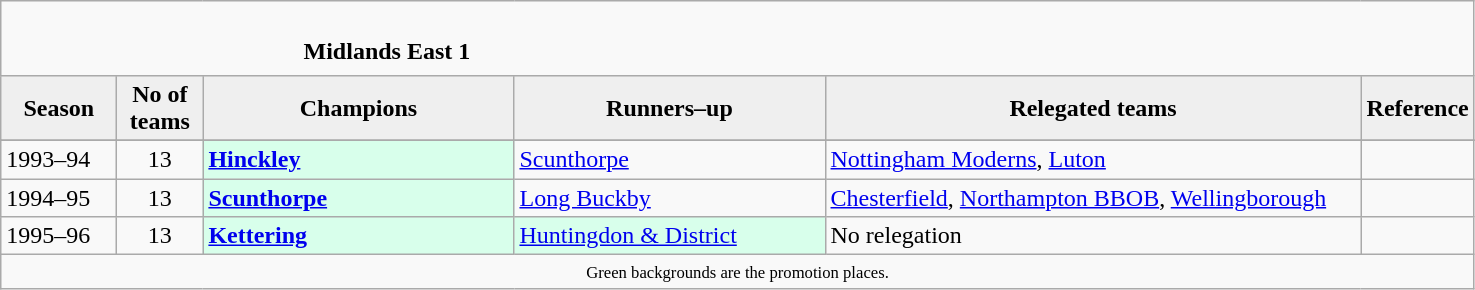<table class="wikitable" style="text-align: left;">
<tr>
<td colspan="11" cellpadding="0" cellspacing="0"><br><table border="0" style="width:100%;" cellpadding="0" cellspacing="0">
<tr>
<td style="width:20%; border:0;"></td>
<td style="border:0;"><strong>Midlands East 1</strong></td>
<td style="width:20%; border:0;"></td>
</tr>
</table>
</td>
</tr>
<tr>
<th style="background:#efefef; width:70px;">Season</th>
<th style="background:#efefef; width:50px;">No of teams</th>
<th style="background:#efefef; width:200px;">Champions</th>
<th style="background:#efefef; width:200px;">Runners–up</th>
<th style="background:#efefef; width:350px;">Relegated teams</th>
<th style="background:#efefef; width:50px;">Reference</th>
</tr>
<tr align=left>
</tr>
<tr>
<td>1993–94</td>
<td style="text-align: center;">13</td>
<td style="background:#d8ffeb;"><strong><a href='#'>Hinckley</a></strong></td>
<td><a href='#'>Scunthorpe</a></td>
<td><a href='#'>Nottingham Moderns</a>, <a href='#'>Luton</a></td>
<td></td>
</tr>
<tr>
<td>1994–95</td>
<td style="text-align: center;">13</td>
<td style="background:#d8ffeb;"><strong><a href='#'>Scunthorpe</a></strong></td>
<td><a href='#'>Long Buckby</a></td>
<td><a href='#'>Chesterfield</a>, <a href='#'>Northampton BBOB</a>, <a href='#'>Wellingborough</a></td>
<td></td>
</tr>
<tr>
<td>1995–96</td>
<td style="text-align: center;">13</td>
<td style="background:#d8ffeb;"><strong><a href='#'>Kettering</a></strong></td>
<td style="background:#d8ffeb;"><a href='#'>Huntingdon & District</a></td>
<td>No relegation</td>
<td></td>
</tr>
<tr>
<td colspan="15"  style="border:0; font-size:smaller; text-align:center;"><small><span>Green backgrounds</span> are the promotion places.</small></td>
</tr>
</table>
